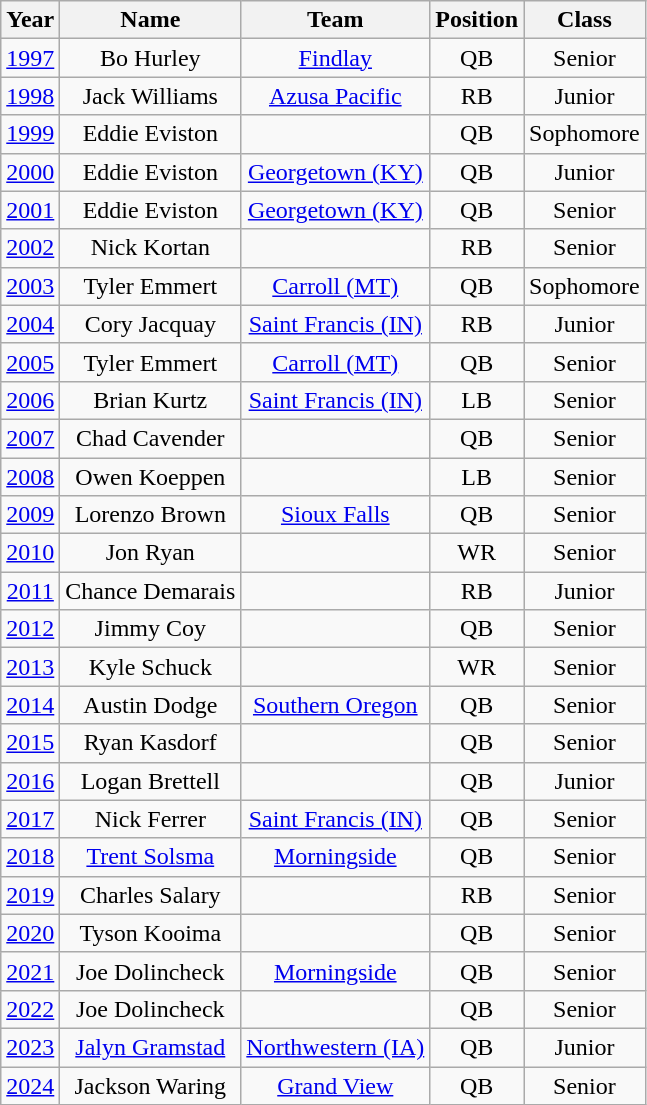<table class="wikitable sortable">
<tr>
<th>Year</th>
<th>Name</th>
<th>Team</th>
<th>Position</th>
<th>Class</th>
</tr>
<tr style="text-align:center;">
<td><a href='#'>1997</a></td>
<td>Bo Hurley</td>
<td><a href='#'>Findlay</a></td>
<td>QB</td>
<td>Senior</td>
</tr>
<tr style="text-align:center;">
<td><a href='#'>1998</a></td>
<td>Jack Williams</td>
<td><a href='#'>Azusa Pacific</a></td>
<td>RB</td>
<td>Junior</td>
</tr>
<tr style="text-align:center;">
<td><a href='#'>1999</a></td>
<td>Eddie Eviston</td>
<td></td>
<td>QB</td>
<td>Sophomore</td>
</tr>
<tr style="text-align:center;">
<td><a href='#'>2000</a></td>
<td>Eddie Eviston</td>
<td><a href='#'>Georgetown (KY)</a></td>
<td>QB</td>
<td>Junior</td>
</tr>
<tr style="text-align:center;">
<td><a href='#'>2001</a></td>
<td>Eddie Eviston</td>
<td><a href='#'>Georgetown (KY)</a></td>
<td>QB</td>
<td>Senior</td>
</tr>
<tr style="text-align:center;">
<td><a href='#'>2002</a></td>
<td>Nick Kortan</td>
<td></td>
<td>RB</td>
<td>Senior</td>
</tr>
<tr style="text-align:center;">
<td><a href='#'>2003</a></td>
<td>Tyler Emmert</td>
<td><a href='#'>Carroll (MT)</a></td>
<td>QB</td>
<td>Sophomore</td>
</tr>
<tr style="text-align:center;">
<td><a href='#'>2004</a></td>
<td>Cory Jacquay</td>
<td><a href='#'>Saint Francis (IN)</a></td>
<td>RB</td>
<td>Junior</td>
</tr>
<tr style="text-align:center;">
<td><a href='#'>2005</a></td>
<td>Tyler Emmert</td>
<td><a href='#'>Carroll (MT)</a></td>
<td>QB</td>
<td>Senior</td>
</tr>
<tr style="text-align:center;">
<td><a href='#'>2006</a></td>
<td>Brian Kurtz</td>
<td><a href='#'>Saint Francis (IN)</a></td>
<td>LB</td>
<td>Senior</td>
</tr>
<tr style="text-align:center;">
<td><a href='#'>2007</a></td>
<td>Chad Cavender</td>
<td></td>
<td>QB</td>
<td>Senior</td>
</tr>
<tr style="text-align:center;">
<td><a href='#'>2008</a></td>
<td>Owen Koeppen</td>
<td></td>
<td>LB</td>
<td>Senior</td>
</tr>
<tr style="text-align:center;">
<td><a href='#'>2009</a></td>
<td>Lorenzo Brown</td>
<td><a href='#'>Sioux Falls</a></td>
<td>QB</td>
<td>Senior</td>
</tr>
<tr style="text-align:center;">
<td><a href='#'>2010</a></td>
<td>Jon Ryan</td>
<td></td>
<td>WR</td>
<td>Senior</td>
</tr>
<tr style="text-align:center;">
<td><a href='#'>2011</a></td>
<td>Chance Demarais</td>
<td></td>
<td>RB</td>
<td>Junior</td>
</tr>
<tr style="text-align:center;">
<td><a href='#'>2012</a></td>
<td>Jimmy Coy</td>
<td></td>
<td>QB</td>
<td>Senior</td>
</tr>
<tr style="text-align:center;">
<td><a href='#'>2013</a></td>
<td>Kyle Schuck</td>
<td></td>
<td>WR</td>
<td>Senior</td>
</tr>
<tr style="text-align:center;">
<td><a href='#'>2014</a></td>
<td>Austin Dodge</td>
<td><a href='#'>Southern Oregon</a></td>
<td>QB</td>
<td>Senior</td>
</tr>
<tr style="text-align:center;">
<td><a href='#'>2015</a></td>
<td>Ryan Kasdorf</td>
<td></td>
<td>QB</td>
<td>Senior</td>
</tr>
<tr style="text-align:center;">
<td><a href='#'>2016</a></td>
<td>Logan Brettell</td>
<td></td>
<td>QB</td>
<td>Junior</td>
</tr>
<tr style="text-align:center;">
<td><a href='#'>2017</a></td>
<td>Nick Ferrer</td>
<td><a href='#'>Saint Francis (IN)</a></td>
<td>QB</td>
<td>Senior</td>
</tr>
<tr style="text-align:center;">
<td><a href='#'>2018</a></td>
<td><a href='#'>Trent Solsma</a></td>
<td><a href='#'>Morningside</a></td>
<td>QB</td>
<td>Senior</td>
</tr>
<tr style="text-align:center;">
<td><a href='#'>2019</a></td>
<td>Charles Salary</td>
<td></td>
<td>RB</td>
<td>Senior</td>
</tr>
<tr style="text-align:center;">
<td><a href='#'>2020</a></td>
<td>Tyson Kooima</td>
<td></td>
<td>QB</td>
<td>Senior</td>
</tr>
<tr style="text-align:center;">
<td><a href='#'>2021</a></td>
<td>Joe Dolincheck</td>
<td><a href='#'>Morningside</a></td>
<td>QB</td>
<td>Senior</td>
</tr>
<tr style="text-align:center;">
<td><a href='#'>2022</a></td>
<td>Joe Dolincheck</td>
<td></td>
<td>QB</td>
<td>Senior</td>
</tr>
<tr style="text-align:center;">
<td><a href='#'>2023</a></td>
<td><a href='#'>Jalyn Gramstad</a></td>
<td><a href='#'>Northwestern (IA)</a></td>
<td>QB</td>
<td>Junior</td>
</tr>
<tr style="text-align:center;">
<td><a href='#'>2024</a></td>
<td>Jackson Waring</td>
<td><a href='#'>Grand View</a></td>
<td>QB</td>
<td>Senior</td>
</tr>
</table>
